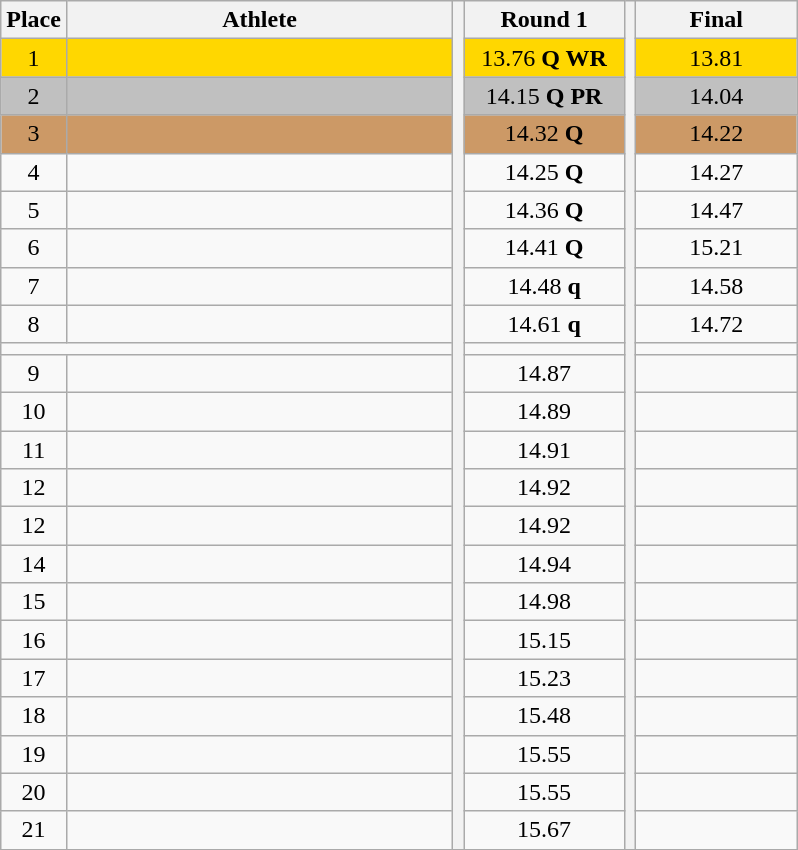<table class="wikitable" style="text-align:center">
<tr>
<th>Place</th>
<th width=250>Athlete</th>
<th rowspan=31></th>
<th width=100>Round 1</th>
<th rowspan=31></th>
<th width=100>Final</th>
</tr>
<tr bgcolor=gold>
<td>1</td>
<td align=left></td>
<td>13.76 <strong>Q WR</strong></td>
<td>13.81</td>
</tr>
<tr bgcolor=silver>
<td>2</td>
<td align=left></td>
<td>14.15 <strong>Q PR</strong></td>
<td>14.04</td>
</tr>
<tr bgcolor=cc9966>
<td>3</td>
<td align=left></td>
<td>14.32 <strong>Q</strong></td>
<td>14.22</td>
</tr>
<tr>
<td>4</td>
<td align=left></td>
<td>14.25 <strong>Q</strong></td>
<td>14.27</td>
</tr>
<tr>
<td>5</td>
<td align=left></td>
<td>14.36 <strong>Q</strong></td>
<td>14.47</td>
</tr>
<tr>
<td>6</td>
<td align=left></td>
<td>14.41 <strong>Q</strong></td>
<td>15.21</td>
</tr>
<tr>
<td>7</td>
<td align=left></td>
<td>14.48 <strong>q</strong></td>
<td>14.58</td>
</tr>
<tr>
<td>8</td>
<td align=left></td>
<td>14.61 <strong>q</strong></td>
<td>14.72</td>
</tr>
<tr>
<td colspan=10></td>
</tr>
<tr>
<td>9</td>
<td align=left></td>
<td>14.87</td>
<td></td>
</tr>
<tr>
<td>10</td>
<td align=left></td>
<td>14.89</td>
<td></td>
</tr>
<tr>
<td>11</td>
<td align=left></td>
<td>14.91</td>
<td></td>
</tr>
<tr>
<td>12</td>
<td align=left></td>
<td>14.92</td>
<td></td>
</tr>
<tr>
<td>12</td>
<td align=left></td>
<td>14.92</td>
<td></td>
</tr>
<tr>
<td>14</td>
<td align=left></td>
<td>14.94</td>
<td></td>
</tr>
<tr>
<td>15</td>
<td align=left></td>
<td>14.98</td>
<td></td>
</tr>
<tr>
<td>16</td>
<td align=left></td>
<td>15.15</td>
<td></td>
</tr>
<tr>
<td>17</td>
<td align=left></td>
<td>15.23</td>
<td></td>
</tr>
<tr>
<td>18</td>
<td align=left></td>
<td>15.48</td>
<td></td>
</tr>
<tr>
<td>19</td>
<td align=left></td>
<td>15.55</td>
<td></td>
</tr>
<tr>
<td>20</td>
<td align=left></td>
<td>15.55</td>
<td></td>
</tr>
<tr>
<td>21</td>
<td align=left></td>
<td>15.67</td>
<td></td>
</tr>
<tr>
</tr>
</table>
